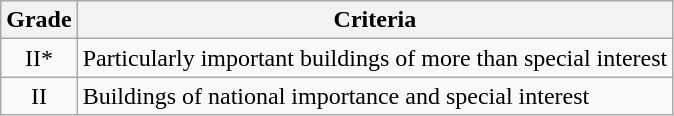<table class="wikitable">
<tr>
<th>Grade</th>
<th>Criteria</th>
</tr>
<tr>
<td align="center" >II*</td>
<td>Particularly important buildings of more than special interest</td>
</tr>
<tr>
<td align="center" >II</td>
<td>Buildings of national importance and special interest</td>
</tr>
</table>
